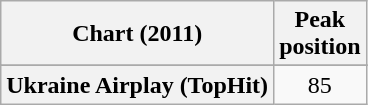<table class="wikitable sortable plainrowheaders" style="text-align:center">
<tr>
<th scope="col">Chart (2011)</th>
<th scope="col">Peak<br>position</th>
</tr>
<tr>
</tr>
<tr>
<th scope="row">Ukraine Airplay (TopHit)</th>
<td>85</td>
</tr>
</table>
